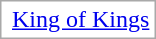<table style="border-spacing: 2px; border: 1px solid darkgray;">
<tr>
<td></td>
<td><a href='#'>King of Kings</a></td>
</tr>
</table>
